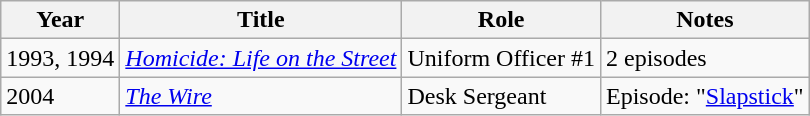<table class="wikitable sortable">
<tr>
<th>Year</th>
<th>Title</th>
<th>Role</th>
<th>Notes</th>
</tr>
<tr>
<td>1993, 1994</td>
<td><em><a href='#'>Homicide: Life on the Street</a></em></td>
<td>Uniform Officer #1</td>
<td>2 episodes</td>
</tr>
<tr>
<td>2004</td>
<td><em><a href='#'>The Wire</a></em></td>
<td>Desk Sergeant</td>
<td>Episode: "<a href='#'>Slapstick</a>"</td>
</tr>
</table>
